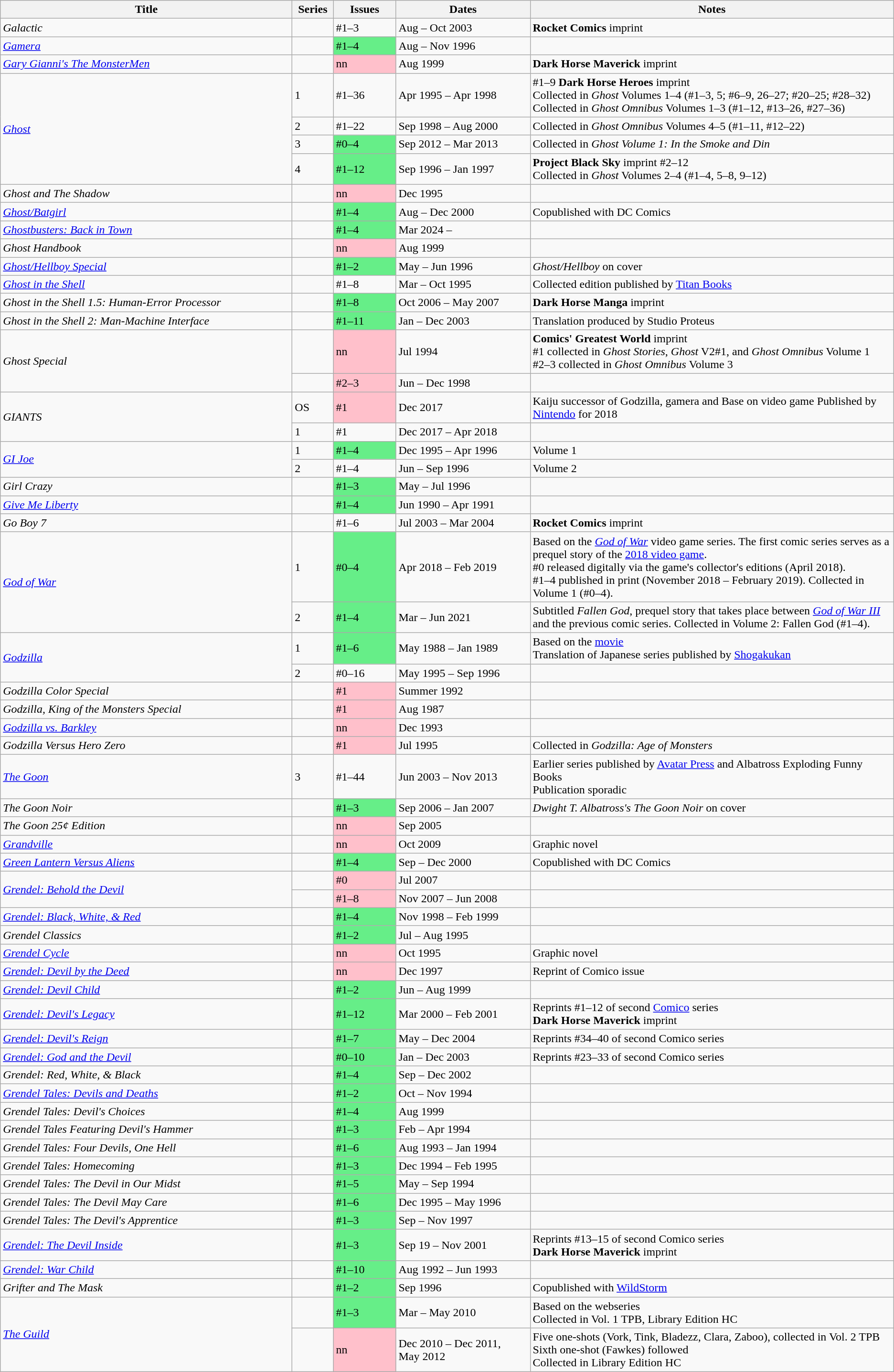<table class="wikitable">
<tr>
<th scope="col" style="width: 400px;">Title</th>
<th scope="col" style="width: 50px;">Series</th>
<th scope="col" style="width: 80px;">Issues</th>
<th scope="col" style="width: 180px;">Dates</th>
<th>Notes</th>
</tr>
<tr>
<td><em>Galactic</em></td>
<td></td>
<td>#1–3</td>
<td>Aug – Oct 2003</td>
<td><strong>Rocket Comics</strong> imprint</td>
</tr>
<tr>
<td><em><a href='#'>Gamera</a></em></td>
<td></td>
<td style="background:#66EE88;">#1–4</td>
<td>Aug – Nov 1996</td>
<td></td>
</tr>
<tr>
<td><em><a href='#'>Gary Gianni's The MonsterMen</a></em></td>
<td></td>
<td style="background:#FFC0CB;">nn</td>
<td>Aug 1999</td>
<td><strong>Dark Horse Maverick</strong> imprint</td>
</tr>
<tr>
<td rowspan="4"><em><a href='#'>Ghost</a></em></td>
<td>1</td>
<td>#1–36</td>
<td>Apr 1995 – Apr 1998</td>
<td>#1–9 <strong>Dark Horse Heroes</strong> imprint<br>Collected in <em>Ghost</em> Volumes 1–4 (#1–3, 5; #6–9, 26–27; #20–25; #28–32)<br>Collected in <em>Ghost Omnibus</em> Volumes 1–3 (#1–12, #13–26, #27–36)</td>
</tr>
<tr>
<td>2</td>
<td>#1–22</td>
<td>Sep 1998 – Aug 2000</td>
<td>Collected in <em>Ghost Omnibus</em> Volumes 4–5 (#1–11, #12–22)</td>
</tr>
<tr>
<td>3</td>
<td style="background:#66EE88;">#0–4</td>
<td>Sep 2012 – Mar 2013</td>
<td>Collected in <em>Ghost Volume 1: In the Smoke and Din</em></td>
</tr>
<tr>
<td>4</td>
<td style="background:#66EE88;">#1–12</td>
<td>Sep 1996 – Jan 1997</td>
<td><strong>Project Black Sky</strong> imprint #2–12<br>Collected in <em>Ghost</em> Volumes 2–4 (#1–4, 5–8, 9–12)</td>
</tr>
<tr>
<td><em>Ghost and The Shadow</em></td>
<td></td>
<td style="background:#FFC0CB;">nn</td>
<td>Dec 1995</td>
<td></td>
</tr>
<tr>
<td><em><a href='#'>Ghost/Batgirl</a></em></td>
<td></td>
<td style="background:#66EE88;">#1–4</td>
<td>Aug – Dec 2000</td>
<td>Copublished with DC Comics</td>
</tr>
<tr>
<td><em><a href='#'>Ghostbusters: Back in Town</a></em></td>
<td></td>
<td style="background:#66EE88;">#1–4</td>
<td>Mar 2024 –</td>
<td></td>
</tr>
<tr>
<td><em>Ghost Handbook</em></td>
<td></td>
<td style="background:#FFC0CB;">nn</td>
<td>Aug 1999</td>
<td></td>
</tr>
<tr>
<td><em><a href='#'>Ghost/Hellboy Special</a></em></td>
<td></td>
<td style="background:#66EE88;">#1–2</td>
<td>May – Jun 1996</td>
<td><em>Ghost/Hellboy</em> on cover</td>
</tr>
<tr>
<td><em><a href='#'>Ghost in the Shell</a></em></td>
<td></td>
<td>#1–8</td>
<td>Mar – Oct 1995</td>
<td>Collected edition published by <a href='#'>Titan Books</a></td>
</tr>
<tr>
<td><em>Ghost in the Shell 1.5: Human-Error Processor</em></td>
<td></td>
<td style="background:#66EE88;">#1–8</td>
<td>Oct 2006 – May 2007</td>
<td><strong>Dark Horse Manga</strong> imprint</td>
</tr>
<tr>
<td><em>Ghost in the Shell 2: Man-Machine Interface</em></td>
<td></td>
<td style="background:#66EE88;">#1–11</td>
<td>Jan – Dec 2003</td>
<td>Translation produced by Studio Proteus</td>
</tr>
<tr>
<td rowspan="2"><em>Ghost Special</em></td>
<td></td>
<td style="background:#FFC0CB;">nn</td>
<td>Jul 1994</td>
<td><strong>Comics' Greatest World</strong> imprint<br>#1 collected in <em>Ghost Stories</em>, <em>Ghost</em> V2#1, and <em>Ghost Omnibus</em> Volume 1<br>#2–3 collected in <em>Ghost Omnibus</em> Volume 3</td>
</tr>
<tr>
<td></td>
<td style="background:#FFC0CB;">#2–3</td>
<td>Jun – Dec 1998</td>
<td></td>
</tr>
<tr>
<td rowspan="2"><em>GIANTS</em></td>
<td>OS</td>
<td style="background:#FFC0CB;">#1</td>
<td>Dec 2017</td>
<td>Kaiju successor of Godzilla, gamera and Base on video game Published by <a href='#'>Nintendo</a> for 2018</td>
</tr>
<tr>
<td>1</td>
<td>#1</td>
<td>Dec 2017 – Apr 2018</td>
<td></td>
</tr>
<tr>
<td rowspan="2"><em><a href='#'>GI Joe</a></em></td>
<td>1</td>
<td style="background:#66EE88;">#1–4</td>
<td>Dec 1995 – Apr 1996</td>
<td>Volume 1</td>
</tr>
<tr>
<td>2</td>
<td>#1–4</td>
<td>Jun – Sep 1996</td>
<td>Volume 2</td>
</tr>
<tr>
<td><em>Girl Crazy</em></td>
<td></td>
<td style="background:#66EE88;">#1–3</td>
<td>May – Jul 1996</td>
<td></td>
</tr>
<tr>
<td><em><a href='#'>Give Me Liberty</a></em></td>
<td></td>
<td style="background:#66EE88;">#1–4</td>
<td>Jun 1990 – Apr 1991</td>
<td></td>
</tr>
<tr>
<td><em>Go Boy 7</em></td>
<td></td>
<td>#1–6</td>
<td>Jul 2003 – Mar 2004</td>
<td><strong>Rocket Comics</strong> imprint</td>
</tr>
<tr>
<td rowspan="2"><em><a href='#'>God of War</a></em></td>
<td>1</td>
<td style="background:#66EE88;">#0–4</td>
<td>Apr 2018 – Feb 2019</td>
<td>Based on the <em><a href='#'>God of War</a></em> video game series. The first comic series serves as a prequel story of the <a href='#'>2018 video game</a>.<br>#0 released digitally via the game's collector's editions (April 2018).<br>#1–4 published in print (November 2018 – February 2019). Collected in Volume 1 (#0–4).</td>
</tr>
<tr>
<td>2</td>
<td style="background:#66EE88;">#1–4</td>
<td>Mar – Jun 2021</td>
<td>Subtitled <em>Fallen God</em>, prequel story that takes place between <em><a href='#'>God of War III</a></em> and the previous comic series. Collected in Volume 2: Fallen God (#1–4).</td>
</tr>
<tr>
<td rowspan="2"><em><a href='#'>Godzilla</a></em></td>
<td>1</td>
<td style="background:#66EE88;">#1–6</td>
<td>May 1988 – Jan 1989</td>
<td>Based on the <a href='#'>movie</a><br>Translation of Japanese series published by <a href='#'>Shogakukan</a></td>
</tr>
<tr>
<td>2</td>
<td>#0–16</td>
<td>May 1995 – Sep 1996</td>
<td></td>
</tr>
<tr>
<td><em>Godzilla Color Special</em></td>
<td></td>
<td style="background:#FFC0CB;">#1</td>
<td>Summer 1992</td>
<td></td>
</tr>
<tr>
<td><em>Godzilla, King of the Monsters Special</em></td>
<td></td>
<td style="background:#FFC0CB;">#1</td>
<td>Aug 1987</td>
<td></td>
</tr>
<tr>
<td><em><a href='#'>Godzilla vs. Barkley</a></em></td>
<td></td>
<td style="background:#FFC0CB;">nn</td>
<td>Dec 1993</td>
<td></td>
</tr>
<tr>
<td><em>Godzilla Versus Hero Zero</em></td>
<td></td>
<td style="background:#FFC0CB;">#1</td>
<td>Jul 1995</td>
<td>Collected in <em>Godzilla: Age of Monsters</em></td>
</tr>
<tr>
<td><em><a href='#'>The Goon</a></em></td>
<td>3</td>
<td>#1–44</td>
<td>Jun 2003 – Nov 2013</td>
<td>Earlier series published by <a href='#'>Avatar Press</a> and Albatross Exploding Funny Books<br>Publication sporadic</td>
</tr>
<tr>
<td><em>The Goon Noir</em></td>
<td></td>
<td style="background:#66EE88;">#1–3</td>
<td>Sep 2006 – Jan 2007</td>
<td><em>Dwight T. Albatross's The Goon Noir</em> on cover</td>
</tr>
<tr>
<td><em>The Goon 25¢ Edition</em></td>
<td></td>
<td style="background:#FFC0CB;">nn</td>
<td>Sep 2005</td>
<td></td>
</tr>
<tr>
<td><em><a href='#'>Grandville</a></em></td>
<td></td>
<td style="background:#FFC0CB;">nn</td>
<td>Oct 2009</td>
<td>Graphic novel</td>
</tr>
<tr>
<td><em><a href='#'>Green Lantern Versus Aliens</a></em></td>
<td></td>
<td style="background:#66EE88;">#1–4</td>
<td>Sep – Dec 2000</td>
<td>Copublished with DC Comics</td>
</tr>
<tr>
<td rowspan="2"><em><a href='#'>Grendel: Behold the Devil</a></em></td>
<td></td>
<td style="background:#FFC0CB;">#0</td>
<td>Jul 2007</td>
<td></td>
</tr>
<tr>
<td></td>
<td style="background:#FFC0CB;">#1–8</td>
<td>Nov 2007 – Jun 2008</td>
<td></td>
</tr>
<tr>
<td><em><a href='#'>Grendel: Black, White, & Red</a></em></td>
<td></td>
<td style="background:#66EE88;">#1–4</td>
<td>Nov 1998 – Feb 1999</td>
<td></td>
</tr>
<tr>
<td><em>Grendel Classics</em></td>
<td></td>
<td style="background:#66EE88;">#1–2</td>
<td>Jul – Aug 1995</td>
<td></td>
</tr>
<tr>
<td><em><a href='#'>Grendel Cycle</a></em></td>
<td></td>
<td style="background:#FFC0CB;">nn</td>
<td>Oct 1995</td>
<td>Graphic novel</td>
</tr>
<tr>
<td><em><a href='#'>Grendel: Devil by the Deed</a></em></td>
<td></td>
<td style="background:#FFC0CB;">nn</td>
<td>Dec 1997</td>
<td>Reprint of Comico issue</td>
</tr>
<tr>
<td><em><a href='#'>Grendel: Devil Child</a></em></td>
<td></td>
<td style="background:#66EE88;">#1–2</td>
<td>Jun – Aug 1999</td>
<td></td>
</tr>
<tr>
<td><em><a href='#'>Grendel: Devil's Legacy</a></em></td>
<td></td>
<td style="background:#66EE88;">#1–12</td>
<td>Mar 2000 – Feb 2001</td>
<td>Reprints #1–12 of second <a href='#'>Comico</a> series<br><strong>Dark Horse Maverick</strong> imprint</td>
</tr>
<tr>
<td><em><a href='#'>Grendel: Devil's Reign</a></em></td>
<td></td>
<td style="background:#66EE88;">#1–7</td>
<td>May – Dec 2004</td>
<td>Reprints #34–40 of second Comico series</td>
</tr>
<tr>
<td><em><a href='#'>Grendel: God and the Devil</a></em></td>
<td></td>
<td style="background:#66EE88;">#0–10</td>
<td>Jan – Dec 2003</td>
<td>Reprints #23–33 of second Comico series</td>
</tr>
<tr>
<td><em>Grendel: Red, White, & Black</em></td>
<td></td>
<td style="background:#66EE88;">#1–4</td>
<td>Sep – Dec 2002</td>
<td></td>
</tr>
<tr>
<td><em><a href='#'>Grendel Tales: Devils and Deaths</a></em></td>
<td></td>
<td style="background:#66EE88;">#1–2</td>
<td>Oct – Nov 1994</td>
<td></td>
</tr>
<tr>
<td><em>Grendel Tales: Devil's Choices</em></td>
<td></td>
<td style="background:#66EE88;">#1–4</td>
<td>Aug 1999</td>
<td></td>
</tr>
<tr>
<td><em>Grendel Tales Featuring Devil's Hammer</em></td>
<td></td>
<td style="background:#66EE88;">#1–3</td>
<td>Feb – Apr 1994</td>
<td></td>
</tr>
<tr>
<td><em>Grendel Tales: Four Devils, One Hell</em></td>
<td></td>
<td style="background:#66EE88;">#1–6</td>
<td>Aug 1993 – Jan 1994</td>
<td></td>
</tr>
<tr>
<td><em>Grendel Tales: Homecoming</em></td>
<td></td>
<td style="background:#66EE88;">#1–3</td>
<td>Dec 1994 – Feb 1995</td>
<td></td>
</tr>
<tr>
<td><em>Grendel Tales: The Devil in Our Midst</em></td>
<td></td>
<td style="background:#66EE88;">#1–5</td>
<td>May – Sep 1994</td>
<td></td>
</tr>
<tr>
<td><em>Grendel Tales: The Devil May Care</em></td>
<td></td>
<td style="background:#66EE88;">#1–6</td>
<td>Dec 1995 – May 1996</td>
<td></td>
</tr>
<tr>
<td><em>Grendel Tales: The Devil's Apprentice</em></td>
<td></td>
<td style="background:#66EE88;">#1–3</td>
<td>Sep – Nov 1997</td>
<td></td>
</tr>
<tr>
<td><em><a href='#'>Grendel: The Devil Inside</a></em></td>
<td></td>
<td style="background:#66EE88;">#1–3</td>
<td>Sep 19 – Nov 2001</td>
<td>Reprints #13–15 of second Comico series<br><strong>Dark Horse Maverick</strong> imprint</td>
</tr>
<tr>
<td><em><a href='#'>Grendel: War Child</a></em></td>
<td></td>
<td style="background:#66EE88;">#1–10</td>
<td>Aug 1992 – Jun 1993</td>
<td></td>
</tr>
<tr>
<td><em>Grifter and The Mask</em></td>
<td></td>
<td style="background:#66EE88;">#1–2</td>
<td>Sep 1996</td>
<td>Copublished with <a href='#'>WildStorm</a></td>
</tr>
<tr>
<td rowspan="2"><em><a href='#'>The Guild</a></em></td>
<td></td>
<td style="background:#66EE88;">#1–3</td>
<td>Mar – May 2010</td>
<td>Based on the webseries<br>Collected in Vol. 1 TPB, Library Edition HC</td>
</tr>
<tr>
<td></td>
<td style="background:#FFC0CB;">nn</td>
<td>Dec 2010 – Dec 2011,<br>May 2012</td>
<td>Five one-shots (Vork, Tink, Bladezz, Clara, Zaboo), collected in Vol. 2 TPB<br>Sixth one-shot (Fawkes) followed<br>Collected in Library Edition HC</td>
</tr>
</table>
